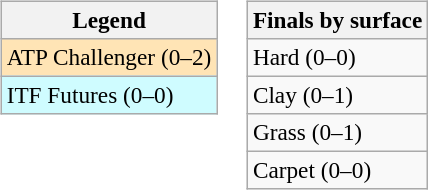<table>
<tr valign=top>
<td><br><table class=wikitable style=font-size:97%>
<tr>
<th>Legend</th>
</tr>
<tr bgcolor=moccasin>
<td>ATP Challenger (0–2)</td>
</tr>
<tr bgcolor=cffcff>
<td>ITF Futures (0–0)</td>
</tr>
</table>
</td>
<td><br><table class=wikitable style=font-size:97%>
<tr>
<th>Finals by surface</th>
</tr>
<tr>
<td>Hard (0–0)</td>
</tr>
<tr>
<td>Clay (0–1)</td>
</tr>
<tr>
<td>Grass (0–1)</td>
</tr>
<tr>
<td>Carpet (0–0)</td>
</tr>
</table>
</td>
</tr>
</table>
